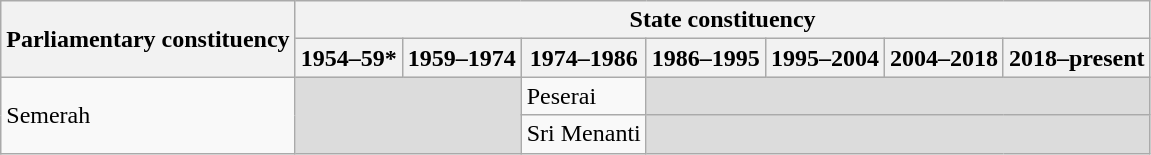<table class="wikitable">
<tr>
<th rowspan="2">Parliamentary constituency</th>
<th colspan="7">State constituency</th>
</tr>
<tr>
<th>1954–59*</th>
<th>1959–1974</th>
<th>1974–1986</th>
<th>1986–1995</th>
<th>1995–2004</th>
<th>2004–2018</th>
<th>2018–present</th>
</tr>
<tr>
<td rowspan="2">Semerah</td>
<td colspan="2" rowspan="2" bgcolor="dcdcdc"></td>
<td>Peserai</td>
<td colspan="4" bgcolor="dcdcdc"></td>
</tr>
<tr>
<td>Sri Menanti</td>
<td colspan="4" bgcolor="dcdcdc"></td>
</tr>
</table>
